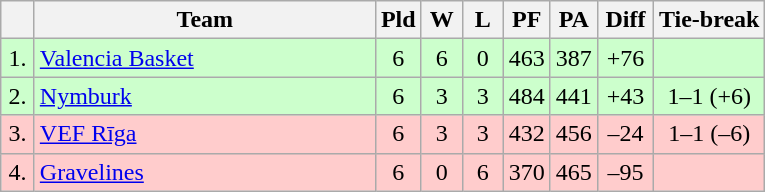<table class="wikitable" style="text-align:center">
<tr>
<th width=15></th>
<th width=220>Team</th>
<th width=20>Pld</th>
<th width=20>W</th>
<th width=20>L</th>
<th width=20>PF</th>
<th width=20>PA</th>
<th width=30>Diff</th>
<th>Tie-break</th>
</tr>
<tr style="background: #ccffcc;">
<td>1.</td>
<td align=left> <a href='#'>Valencia Basket</a></td>
<td>6</td>
<td>6</td>
<td>0</td>
<td>463</td>
<td>387</td>
<td>+76</td>
<td></td>
</tr>
<tr style="background: #ccffcc;">
<td>2.</td>
<td align=left> <a href='#'>Nymburk</a></td>
<td>6</td>
<td>3</td>
<td>3</td>
<td>484</td>
<td>441</td>
<td>+43</td>
<td>1–1 (+6)</td>
</tr>
<tr style="background:#ffcccc;">
<td>3.</td>
<td align=left> <a href='#'>VEF Rīga</a></td>
<td>6</td>
<td>3</td>
<td>3</td>
<td>432</td>
<td>456</td>
<td>–24</td>
<td>1–1 (–6)</td>
</tr>
<tr style="background:#ffcccc;">
<td>4.</td>
<td align=left> <a href='#'>Gravelines</a></td>
<td>6</td>
<td>0</td>
<td>6</td>
<td>370</td>
<td>465</td>
<td>–95</td>
<td></td>
</tr>
</table>
